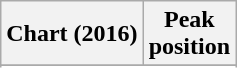<table class="wikitable sortable">
<tr>
<th>Chart (2016)</th>
<th>Peak<br>position</th>
</tr>
<tr>
</tr>
<tr>
</tr>
</table>
